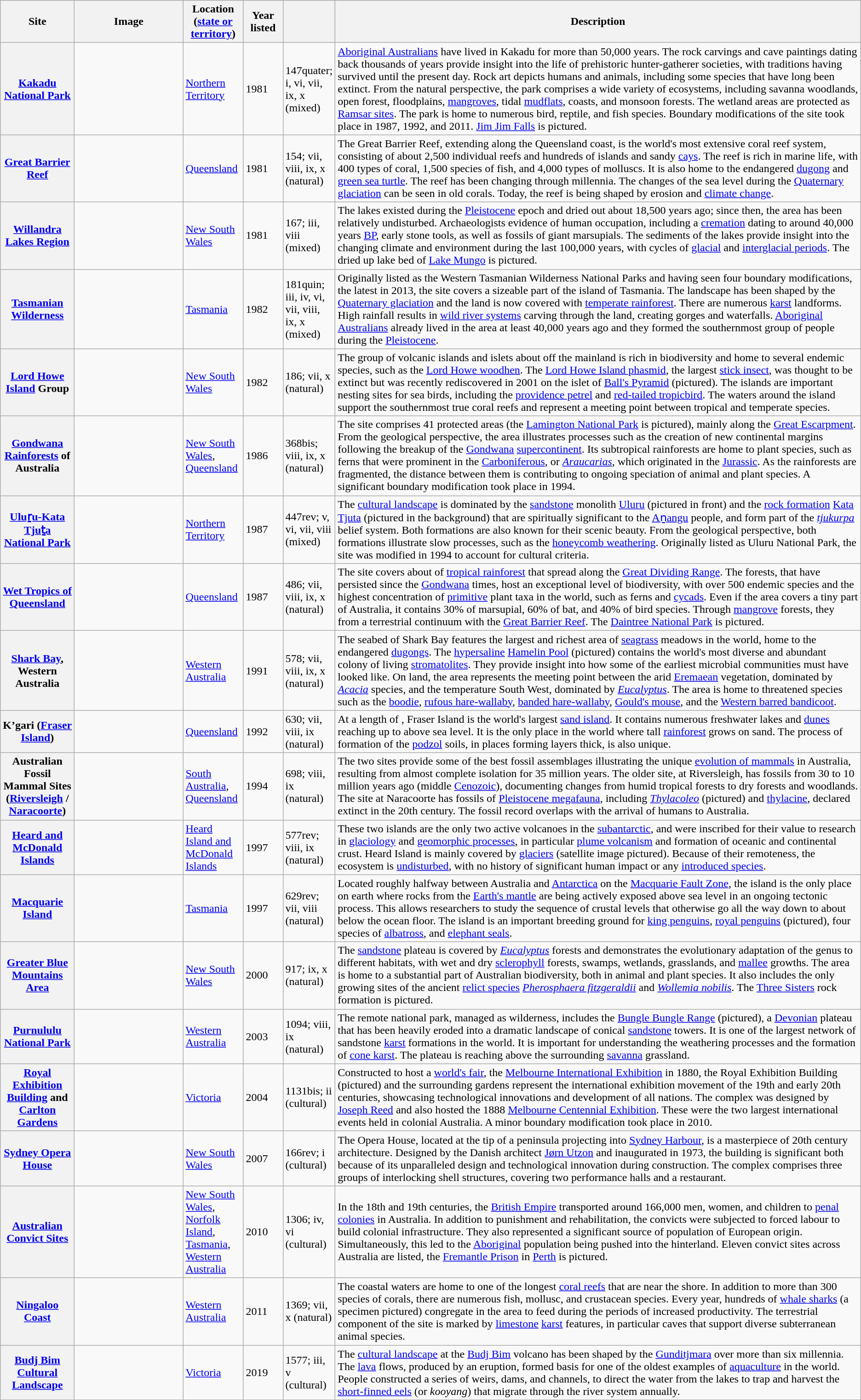<table class="wikitable sortable plainrowheaders">
<tr>
<th style="width:100px;" scope="col">Site</th>
<th class="unsortable"  style="width:150px;" scope="col">Image</th>
<th style="width:80px;" scope="col">Location (<a href='#'>state or territory</a>)</th>
<th style="width:50px;" scope="col">Year listed</th>
<th style="width:60px;" scope="col" data-sort-type="number"></th>
<th scope="col" class="unsortable">Description</th>
</tr>
<tr>
<th scope="row"><a href='#'>Kakadu National Park</a></th>
<td></td>
<td><a href='#'>Northern Territory</a></td>
<td>1981</td>
<td>147quater; i, vi, vii, ix, x (mixed)</td>
<td><a href='#'>Aboriginal Australians</a> have lived in Kakadu for more than 50,000 years. The rock carvings and cave paintings dating back thousands of years provide insight into the life of prehistoric hunter-gatherer societies, with traditions having survived until the present day. Rock art depicts humans and animals, including some species that have long been extinct. From the natural perspective, the park comprises a wide variety of ecosystems, including savanna woodlands, open forest, floodplains, <a href='#'>mangroves</a>, tidal <a href='#'>mudflats</a>, coasts, and monsoon forests. The wetland areas are protected as <a href='#'>Ramsar sites</a>. The park is home to numerous bird, reptile, and fish species. Boundary modifications of the site took place in 1987, 1992, and 2011. <a href='#'>Jim Jim Falls</a> is pictured.</td>
</tr>
<tr>
<th scope="row"><a href='#'>Great Barrier Reef</a></th>
<td></td>
<td><a href='#'>Queensland</a></td>
<td>1981</td>
<td>154; vii, viii, ix, x (natural)</td>
<td>The Great Barrier Reef, extending  along the Queensland coast, is the world's most extensive coral reef system, consisting of about 2,500 individual reefs and hundreds of islands and sandy <a href='#'>cays</a>. The reef is rich in marine life, with 400 types of coral, 1,500 species of fish, and 4,000 types of molluscs. It is also home to the endangered <a href='#'>dugong</a> and <a href='#'>green sea turtle</a>. The reef has been changing through millennia. The changes of the sea level during the <a href='#'>Quaternary glaciation</a> can be seen in old corals. Today, the reef is being shaped by erosion and <a href='#'>climate change</a>.</td>
</tr>
<tr>
<th scope="row"><a href='#'>Willandra Lakes Region</a></th>
<td></td>
<td><a href='#'>New South Wales</a></td>
<td>1981</td>
<td>167; iii, viii (mixed)</td>
<td>The lakes existed during the <a href='#'>Pleistocene</a> epoch and dried out about 18,500 years ago; since then, the area has been relatively undisturbed. Archaeologists evidence of human occupation, including a <a href='#'>cremation</a> dating to around 40,000 years <a href='#'>BP</a>, early stone tools, as well as fossils of giant marsupials. The sediments of the lakes provide insight into the changing climate and environment during the last 100,000 years, with cycles of <a href='#'>glacial</a> and <a href='#'>interglacial periods</a>. The dried up lake bed of <a href='#'>Lake Mungo</a> is pictured.</td>
</tr>
<tr>
<th scope="row"><a href='#'>Tasmanian Wilderness</a></th>
<td></td>
<td><a href='#'>Tasmania</a></td>
<td>1982</td>
<td>181quin; iii, iv, vi, vii, viii, ix, x (mixed)</td>
<td>Originally listed as the Western Tasmanian Wilderness National Parks and having seen four boundary modifications, the latest in 2013, the site covers a sizeable part of the island of Tasmania. The landscape has been shaped by the <a href='#'>Quaternary glaciation</a> and the land is now covered with <a href='#'>temperate rainforest</a>. There are numerous <a href='#'>karst</a> landforms. High rainfall results in <a href='#'>wild river systems</a> carving through the land, creating gorges and waterfalls. <a href='#'>Aboriginal Australians</a> already lived in the area at least 40,000 years ago and they formed the southernmost group of people during the <a href='#'>Pleistocene</a>.</td>
</tr>
<tr>
<th scope="row"><a href='#'>Lord Howe Island</a> Group</th>
<td></td>
<td><a href='#'>New South Wales</a></td>
<td>1982</td>
<td>186; vii, x (natural)</td>
<td>The group of volcanic islands and islets about  off the mainland is rich in biodiversity and home to several endemic species, such as the <a href='#'>Lord Howe woodhen</a>. The <a href='#'>Lord Howe Island phasmid</a>, the largest <a href='#'>stick insect</a>, was thought to be extinct but was recently rediscovered in 2001 on the islet of <a href='#'>Ball's Pyramid</a> (pictured). The islands are important nesting sites for sea birds, including the <a href='#'>providence petrel</a> and <a href='#'>red-tailed tropicbird</a>. The waters around the island support the southernmost true coral reefs and represent a meeting point between tropical and temperate species.</td>
</tr>
<tr>
<th scope="row"><a href='#'>Gondwana Rainforests</a> of Australia</th>
<td></td>
<td><a href='#'>New South Wales</a>, <a href='#'>Queensland</a></td>
<td>1986</td>
<td>368bis; viii, ix, x (natural)</td>
<td>The site comprises 41 protected areas (the <a href='#'>Lamington National Park</a> is pictured), mainly along the <a href='#'>Great Escarpment</a>. From the geological perspective, the area illustrates processes such as the creation of new continental margins following the breakup of the <a href='#'>Gondwana</a> <a href='#'>supercontinent</a>. Its subtropical rainforests are home to plant species, such as ferns that were prominent in the <a href='#'>Carboniferous</a>, or <em><a href='#'>Araucarias</a></em>, which originated in the <a href='#'>Jurassic</a>. As the rainforests are fragmented, the distance between them is contributing to ongoing speciation of animal and plant species. A significant boundary modification took place in 1994.</td>
</tr>
<tr>
<th scope="row"><a href='#'>Uluṟu-Kata Tjuṯa National Park</a></th>
<td></td>
<td><a href='#'>Northern Territory</a></td>
<td>1987</td>
<td>447rev; v, vi, vii, viii (mixed)</td>
<td>The <a href='#'>cultural landscape</a> is dominated by the <a href='#'>sandstone</a> monolith <a href='#'>Uluru</a> (pictured in front) and the <a href='#'>rock formation</a> <a href='#'>Kata Tjuta</a> (pictured in the background) that are spiritually significant to the <a href='#'>Aṉangu</a> people, and form part of the <em><a href='#'>tjukurpa</a></em> belief system. Both formations are also known for their scenic beauty. From the geological perspective, both formations illustrate slow processes, such as the <a href='#'>honeycomb weathering</a>. Originally listed as Uluru National Park, the site was modified in 1994 to account for cultural criteria.</td>
</tr>
<tr>
<th scope="row"><a href='#'>Wet Tropics of Queensland</a></th>
<td></td>
<td><a href='#'>Queensland</a></td>
<td>1987</td>
<td>486; vii, viii, ix, x (natural)</td>
<td>The site covers about  of <a href='#'>tropical rainforest</a> that spread along the <a href='#'>Great Dividing Range</a>. The forests, that have persisted since the <a href='#'>Gondwana</a> times, host an exceptional level of biodiversity, with over 500 endemic species and the highest concentration of <a href='#'>primitive</a> plant taxa in the world, such as ferns and <a href='#'>cycads</a>. Even if the area covers a tiny part of Australia, it contains 30% of marsupial, 60% of bat, and 40% of bird species. Through <a href='#'>mangrove</a> forests, they from a terrestrial continuum with the <a href='#'>Great Barrier Reef</a>. The <a href='#'>Daintree National Park</a> is pictured.</td>
</tr>
<tr>
<th scope="row"><a href='#'>Shark Bay</a>, Western Australia</th>
<td></td>
<td><a href='#'>Western Australia</a></td>
<td>1991</td>
<td>578; vii, viii, ix, x (natural)</td>
<td>The seabed of Shark Bay features the largest and richest area of <a href='#'>seagrass</a> meadows in the world, home to the endangered <a href='#'>dugongs</a>. The <a href='#'>hypersaline</a> <a href='#'>Hamelin Pool</a> (pictured) contains the world's most diverse and abundant colony of living <a href='#'>stromatolites</a>. They provide insight into how some of the earliest microbial communities must have looked like. On land, the area represents the meeting point between the arid <a href='#'>Eremaean</a> vegetation, dominated by <em><a href='#'>Acacia</a></em> species, and the temperature South West, dominated by <em><a href='#'>Eucalyptus</a></em>. The area is home to threatened species such as the <a href='#'>boodie</a>, <a href='#'>rufous hare-wallaby</a>, <a href='#'>banded hare-wallaby</a>, <a href='#'>Gould's mouse</a>, and the <a href='#'>Western barred bandicoot</a>.</td>
</tr>
<tr>
<th scope="row">K’gari (<a href='#'>Fraser Island</a>)</th>
<td></td>
<td><a href='#'>Queensland</a></td>
<td>1992</td>
<td>630; vii, viii, ix (natural)</td>
<td>At a length of , Fraser Island is the world's largest <a href='#'>sand island</a>. It contains numerous freshwater lakes and <a href='#'>dunes</a> reaching up to  above sea level. It is the only place in the world where tall <a href='#'>rainforest</a> grows on sand. The process of formation of the <a href='#'>podzol</a> soils, in places forming layers  thick, is also unique.</td>
</tr>
<tr>
<th scope="row">Australian Fossil Mammal Sites (<a href='#'>Riversleigh</a> / <a href='#'>Naracoorte</a>)</th>
<td></td>
<td><a href='#'>South Australia</a>, <a href='#'>Queensland</a></td>
<td>1994</td>
<td>698; viii, ix (natural)</td>
<td>The two sites provide some of the best fossil assemblages illustrating the unique <a href='#'>evolution of mammals</a> in Australia, resulting from almost complete isolation for 35 million years. The older site, at Riversleigh, has fossils from 30 to 10 million years ago (middle <a href='#'>Cenozoic</a>), documenting changes from humid tropical forests to dry forests and woodlands. The site at Naracoorte has fossils of <a href='#'>Pleistocene megafauna</a>, including <em><a href='#'>Thylacoleo</a></em> (pictured) and <a href='#'>thylacine</a>, declared extinct in the 20th century. The fossil record overlaps with the arrival of humans to Australia.</td>
</tr>
<tr>
<th scope="row"><a href='#'>Heard and McDonald Islands</a></th>
<td></td>
<td><a href='#'>Heard Island and McDonald Islands</a></td>
<td>1997</td>
<td>577rev; viii, ix (natural)</td>
<td>These two islands are the only two active volcanoes in the <a href='#'>subantarctic</a>, and were inscribed for their value to research in <a href='#'>glaciology</a> and <a href='#'>geomorphic processes</a>, in particular <a href='#'>plume volcanism</a> and formation of oceanic and continental crust. Heard Island is mainly covered by <a href='#'>glaciers</a> (satellite image pictured). Because of their remoteness, the ecosystem is <a href='#'>undisturbed</a>, with no history of significant human impact or any <a href='#'>introduced species</a>.</td>
</tr>
<tr>
<th scope="row"><a href='#'>Macquarie Island</a></th>
<td></td>
<td><a href='#'>Tasmania</a></td>
<td>1997</td>
<td>629rev; vii, viii (natural)</td>
<td>Located roughly halfway between Australia and <a href='#'>Antarctica</a> on the <a href='#'>Macquarie Fault Zone</a>, the island is the only place on earth where rocks from the <a href='#'>Earth's mantle</a> are being actively exposed above sea level in an ongoing tectonic process. This allows researchers to study the sequence of crustal levels that otherwise go all the way down to about  below the ocean floor. The island is an important breeding ground for <a href='#'>king penguins</a>, <a href='#'>royal penguins</a> (pictured), four species of <a href='#'>albatross</a>, and <a href='#'>elephant seals</a>.</td>
</tr>
<tr>
<th scope="row"><a href='#'>Greater Blue Mountains Area</a></th>
<td></td>
<td><a href='#'>New South Wales</a></td>
<td>2000</td>
<td>917; ix, x (natural)</td>
<td>The <a href='#'>sandstone</a> plateau is covered by <em><a href='#'>Eucalyptus</a></em> forests and demonstrates the evolutionary adaptation of the genus to different habitats, with wet and dry <a href='#'>sclerophyll</a> forests, swamps, wetlands, grasslands, and <a href='#'>mallee</a> growths. The area is home to a substantial part of Australian biodiversity, both in animal and plant species. It also includes the only growing sites of the ancient <a href='#'>relict species</a> <em><a href='#'>Pherosphaera fitzgeraldii</a></em> and <em><a href='#'>Wollemia nobilis</a></em>. The <a href='#'>Three Sisters</a> rock formation is pictured.</td>
</tr>
<tr>
<th scope="row"><a href='#'>Purnululu National Park</a></th>
<td></td>
<td><a href='#'>Western Australia</a></td>
<td>2003</td>
<td>1094; viii, ix (natural)</td>
<td>The remote national park, managed as wilderness, includes the <a href='#'>Bungle Bungle Range</a> (pictured), a <a href='#'>Devonian</a> plateau that has been heavily eroded into a dramatic landscape of conical <a href='#'>sandstone</a> towers. It is one of the largest network of sandstone <a href='#'>karst</a> formations in the world. It is important for understanding the weathering processes and the formation of <a href='#'>cone karst</a>. The plateau is reaching  above the surrounding <a href='#'>savanna</a> grassland.</td>
</tr>
<tr>
<th scope="row"><a href='#'>Royal Exhibition Building</a> and <a href='#'>Carlton Gardens</a></th>
<td></td>
<td><a href='#'>Victoria</a></td>
<td>2004</td>
<td>1131bis; ii (cultural)</td>
<td>Constructed to host a <a href='#'>world's fair</a>, the <a href='#'>Melbourne International Exhibition</a> in 1880, the Royal Exhibition Building (pictured) and the surrounding gardens represent the international exhibition movement of the 19th and early 20th centuries, showcasing technological innovations and development of all nations. The complex was designed by <a href='#'>Joseph Reed</a> and also hosted the 1888 <a href='#'>Melbourne Centennial Exhibition</a>. These were the two largest international events held in colonial Australia. A minor boundary modification took place in 2010.</td>
</tr>
<tr>
<th scope="row"><a href='#'>Sydney Opera House</a></th>
<td></td>
<td><a href='#'>New South Wales</a></td>
<td>2007</td>
<td>166rev; i (cultural)</td>
<td>The Opera House, located at the tip of a peninsula projecting into <a href='#'>Sydney Harbour</a>, is a masterpiece of 20th century architecture. Designed by the Danish architect <a href='#'>Jørn Utzon</a> and inaugurated in 1973, the building is significant both because of its unparalleled design and technological innovation during construction. The complex comprises three groups of interlocking shell structures, covering two performance halls and a restaurant.</td>
</tr>
<tr>
<th scope="row"><a href='#'>Australian Convict Sites</a></th>
<td></td>
<td><a href='#'>New South Wales</a>, <a href='#'>Norfolk Island</a>, <a href='#'>Tasmania</a>, <a href='#'>Western Australia</a></td>
<td>2010</td>
<td>1306; iv, vi (cultural)</td>
<td>In the 18th and 19th centuries, the <a href='#'>British Empire</a> transported around 166,000 men, women, and children to <a href='#'>penal colonies</a> in Australia. In addition to punishment and rehabilitation, the convicts were subjected to forced labour to build colonial infrastructure. They also represented a significant source of population of European origin. Simultaneously, this led to the <a href='#'>Aboriginal</a> population being pushed into the hinterland. Eleven convict sites across Australia are listed, the <a href='#'>Fremantle Prison</a> in <a href='#'>Perth</a> is pictured.</td>
</tr>
<tr>
<th scope="row"><a href='#'>Ningaloo Coast</a></th>
<td></td>
<td><a href='#'>Western Australia</a></td>
<td>2011</td>
<td>1369; vii, x (natural)</td>
<td>The coastal waters are home to one of the longest <a href='#'>coral reefs</a> that are near the shore. In addition to more than 300 species of corals, there are numerous fish, mollusc, and crustacean species. Every year, hundreds of <a href='#'>whale sharks</a> (a specimen pictured) congregate in the area to feed during the periods of increased productivity. The terrestrial component of the site is marked by <a href='#'>limestone</a> <a href='#'>karst</a> features, in particular caves that support diverse subterranean animal species.</td>
</tr>
<tr>
<th scope="row"><a href='#'>Budj Bim Cultural Landscape</a></th>
<td></td>
<td><a href='#'>Victoria</a></td>
<td>2019</td>
<td>1577; iii, v (cultural)</td>
<td>The <a href='#'>cultural landscape</a> at the <a href='#'>Budj Bim</a> volcano has been shaped by the <a href='#'>Gunditjmara</a> over more than six millennia. The <a href='#'>lava</a> flows, produced by an eruption, formed basis for one of the oldest examples of <a href='#'>aquaculture</a> in the world. People constructed a series of weirs, dams, and channels, to direct the water from the lakes to trap and harvest the <a href='#'>short-finned eels</a> (or <em>kooyang</em>) that migrate through the river system annually.</td>
</tr>
<tr>
</tr>
</table>
